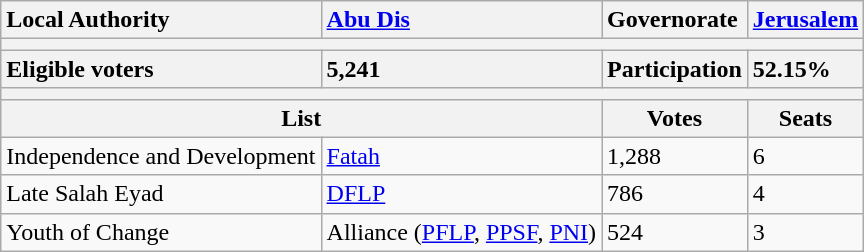<table class="wikitable">
<tr>
<th style="text-align:left;">Local Authority</th>
<th style="text-align:left;"><a href='#'>Abu Dis</a></th>
<th style="text-align:left;">Governorate</th>
<th style="text-align:left;"><a href='#'>Jerusalem</a></th>
</tr>
<tr>
<th colspan=4></th>
</tr>
<tr>
<th style="text-align:left;">Eligible voters</th>
<th style="text-align:left;">5,241</th>
<th style="text-align:left;">Participation</th>
<th style="text-align:left;">52.15%</th>
</tr>
<tr>
<th colspan=4></th>
</tr>
<tr>
<th colspan=2>List</th>
<th>Votes</th>
<th>Seats</th>
</tr>
<tr>
<td>Independence and Development</td>
<td><a href='#'>Fatah</a></td>
<td>1,288</td>
<td>6</td>
</tr>
<tr>
<td>Late Salah Eyad</td>
<td><a href='#'>DFLP</a></td>
<td>786</td>
<td>4</td>
</tr>
<tr>
<td>Youth of Change</td>
<td>Alliance (<a href='#'>PFLP</a>, <a href='#'>PPSF</a>, <a href='#'>PNI</a>)</td>
<td>524</td>
<td>3</td>
</tr>
</table>
